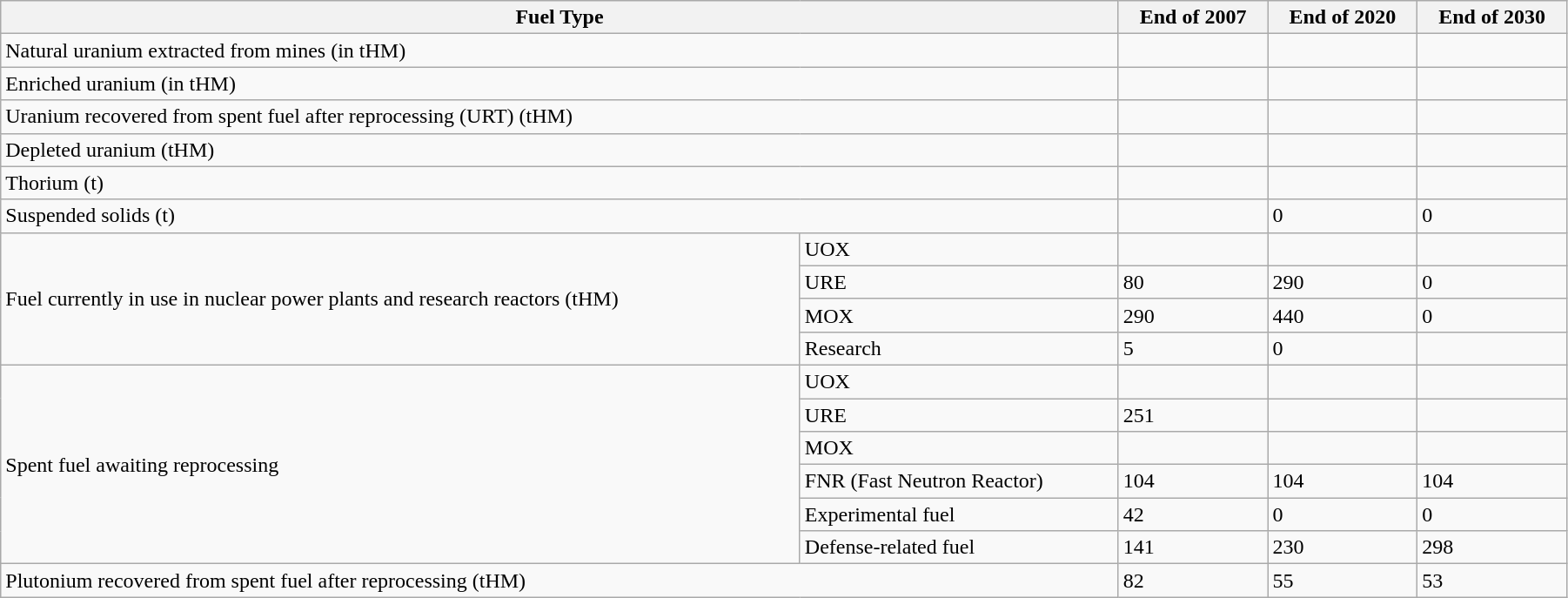<table class="wikitable sortable" style="text-align:center style="font-size:95%" width="95%">
<tr>
<th scope="col" colspan="2">Fuel Type</th>
<th>End of 2007</th>
<th>End of 2020</th>
<th>End of 2030</th>
</tr>
<tr>
<td scope="col" colspan="2">Natural uranium extracted from mines (in tHM)</td>
<td></td>
<td></td>
<td></td>
</tr>
<tr>
<td scope="col" colspan="2">Enriched uranium (in tHM)</td>
<td></td>
<td></td>
<td></td>
</tr>
<tr>
<td scope="col" colspan="2">Uranium recovered from spent fuel after reprocessing (URT) (tHM)</td>
<td></td>
<td></td>
<td></td>
</tr>
<tr>
<td scope="col" colspan="2">Depleted uranium (tHM)</td>
<td></td>
<td></td>
<td></td>
</tr>
<tr>
<td scope="col" colspan="2">Thorium (t)</td>
<td></td>
<td></td>
<td></td>
</tr>
<tr>
<td scope="col" colspan="2">Suspended solids (t)</td>
<td></td>
<td>0</td>
<td>0</td>
</tr>
<tr>
<td scope="row" rowspan="4">Fuel currently in use in nuclear power plants and research reactors (tHM)</td>
<td>UOX</td>
<td></td>
<td></td>
<td></td>
</tr>
<tr>
<td>URE</td>
<td>80</td>
<td>290</td>
<td>0</td>
</tr>
<tr>
<td>MOX</td>
<td>290</td>
<td>440</td>
<td>0</td>
</tr>
<tr>
<td>Research</td>
<td>5</td>
<td>0</td>
<td></td>
</tr>
<tr>
<td scope="row" rowspan="6">Spent fuel awaiting reprocessing</td>
<td>UOX</td>
<td></td>
<td></td>
<td></td>
</tr>
<tr>
<td>URE</td>
<td>251</td>
<td></td>
<td></td>
</tr>
<tr>
<td>MOX</td>
<td></td>
<td></td>
<td></td>
</tr>
<tr>
<td>FNR (Fast Neutron Reactor)</td>
<td>104</td>
<td>104</td>
<td>104</td>
</tr>
<tr>
<td>Experimental fuel</td>
<td>42</td>
<td>0</td>
<td>0</td>
</tr>
<tr>
<td>Defense-related fuel</td>
<td>141</td>
<td>230</td>
<td>298</td>
</tr>
<tr>
<td scope="col" colspan="2">Plutonium recovered from spent fuel after reprocessing (tHM)</td>
<td>82</td>
<td>55</td>
<td>53</td>
</tr>
</table>
